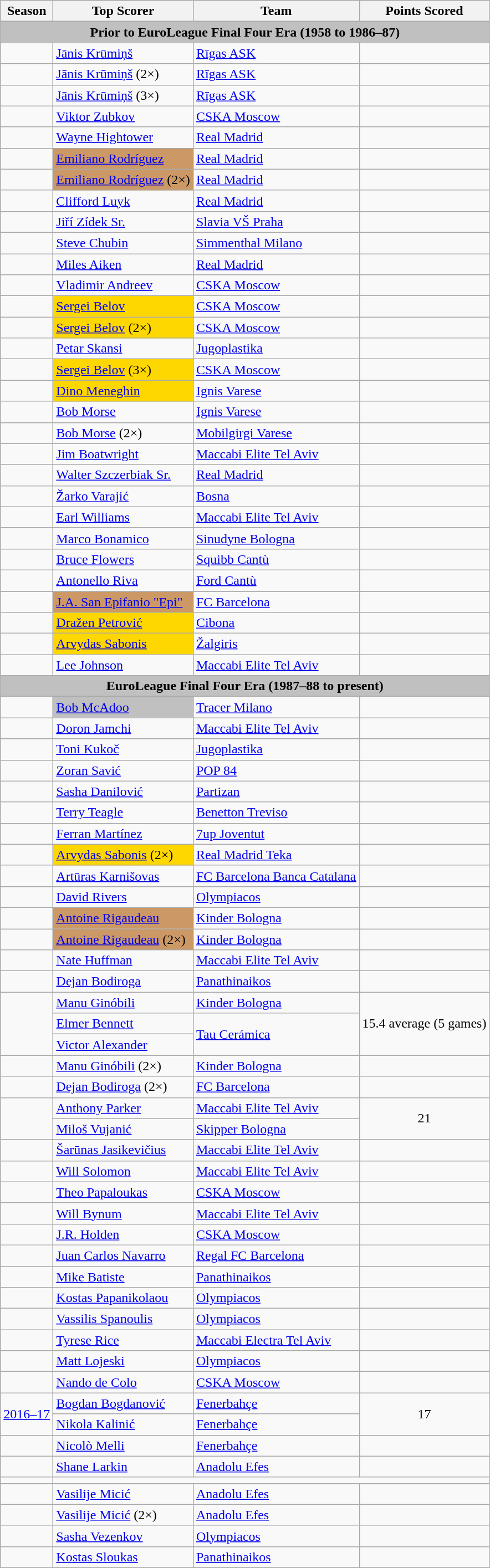<table class="wikitable sortable">
<tr>
<th>Season</th>
<th>Top Scorer</th>
<th>Team</th>
<th>Points Scored</th>
</tr>
<tr>
<th colspan="5" style="text-align:center;background-color:silver;">Prior to EuroLeague Final Four Era (1958 to 1986–87)</th>
</tr>
<tr>
<td></td>
<td> <a href='#'>Jānis Krūmiņš</a></td>
<td> <a href='#'>Rīgas ASK</a></td>
<td></td>
</tr>
<tr>
<td></td>
<td> <a href='#'>Jānis Krūmiņš</a> (2×)</td>
<td> <a href='#'>Rīgas ASK</a></td>
<td></td>
</tr>
<tr>
<td></td>
<td> <a href='#'>Jānis Krūmiņš</a> (3×)</td>
<td> <a href='#'>Rīgas ASK</a></td>
<td></td>
</tr>
<tr>
<td></td>
<td> <a href='#'>Viktor Zubkov</a></td>
<td> <a href='#'>CSKA Moscow</a></td>
<td></td>
</tr>
<tr>
<td></td>
<td> <a href='#'>Wayne Hightower</a></td>
<td> <a href='#'>Real Madrid</a></td>
<td></td>
</tr>
<tr>
<td></td>
<td bgcolor="#cc9966"> <a href='#'>Emiliano Rodríguez</a></td>
<td>  <a href='#'>Real Madrid</a></td>
<td></td>
</tr>
<tr>
<td></td>
<td bgcolor="#cc9966"> <a href='#'>Emiliano Rodríguez</a> (2×)</td>
<td>  <a href='#'>Real Madrid</a></td>
<td></td>
</tr>
<tr>
<td></td>
<td> <a href='#'>Clifford Luyk</a></td>
<td>  <a href='#'>Real Madrid</a></td>
<td></td>
</tr>
<tr>
<td></td>
<td> <a href='#'>Jiří Zídek Sr.</a></td>
<td>  <a href='#'>Slavia VŠ Praha</a></td>
<td></td>
</tr>
<tr>
<td></td>
<td> <a href='#'>Steve Chubin</a></td>
<td> <a href='#'>Simmenthal Milano</a></td>
<td></td>
</tr>
<tr>
<td></td>
<td> <a href='#'>Miles Aiken</a></td>
<td> <a href='#'>Real Madrid</a></td>
<td></td>
</tr>
<tr>
<td></td>
<td> <a href='#'>Vladimir Andreev</a></td>
<td> <a href='#'>CSKA Moscow</a></td>
<td></td>
</tr>
<tr>
<td></td>
<td bgcolor="#FFD700"> <a href='#'>Sergei Belov</a></td>
<td> <a href='#'>CSKA Moscow</a></td>
<td></td>
</tr>
<tr>
<td></td>
<td bgcolor="#FFD700"> <a href='#'>Sergei Belov</a> (2×)</td>
<td> <a href='#'>CSKA Moscow</a></td>
<td></td>
</tr>
<tr>
<td></td>
<td> <a href='#'>Petar Skansi</a></td>
<td> <a href='#'>Jugoplastika</a></td>
<td></td>
</tr>
<tr>
<td></td>
<td bgcolor="#FFD700"> <a href='#'>Sergei Belov</a> (3×)</td>
<td> <a href='#'>CSKA Moscow</a></td>
<td></td>
</tr>
<tr>
<td></td>
<td bgcolor="#FFD700"> <a href='#'>Dino Meneghin</a></td>
<td> <a href='#'>Ignis Varese</a></td>
<td></td>
</tr>
<tr>
<td></td>
<td> <a href='#'>Bob Morse</a></td>
<td> <a href='#'>Ignis Varese</a></td>
<td></td>
</tr>
<tr>
<td></td>
<td> <a href='#'>Bob Morse</a> (2×)</td>
<td> <a href='#'>Mobilgirgi Varese</a></td>
<td></td>
</tr>
<tr>
<td></td>
<td> <a href='#'>Jim Boatwright</a></td>
<td> <a href='#'>Maccabi Elite Tel Aviv</a></td>
<td></td>
</tr>
<tr>
<td></td>
<td> <a href='#'>Walter Szczerbiak Sr.</a></td>
<td> <a href='#'>Real Madrid</a></td>
<td></td>
</tr>
<tr>
<td></td>
<td> <a href='#'>Žarko Varajić</a></td>
<td> <a href='#'>Bosna</a></td>
<td></td>
</tr>
<tr>
<td></td>
<td> <a href='#'>Earl Williams</a></td>
<td> <a href='#'>Maccabi Elite Tel Aviv</a></td>
<td></td>
</tr>
<tr>
<td></td>
<td> <a href='#'>Marco Bonamico</a></td>
<td> <a href='#'>Sinudyne Bologna</a></td>
<td></td>
</tr>
<tr>
<td></td>
<td> <a href='#'>Bruce Flowers</a></td>
<td> <a href='#'>Squibb Cantù</a></td>
<td></td>
</tr>
<tr>
<td></td>
<td> <a href='#'>Antonello Riva</a></td>
<td> <a href='#'>Ford Cantù</a></td>
<td></td>
</tr>
<tr>
<td></td>
<td bgcolor="#cc9966"> <a href='#'>J.A. San Epifanio "Epi"</a></td>
<td> <a href='#'>FC Barcelona</a></td>
<td></td>
</tr>
<tr>
<td></td>
<td bgcolor="#FFD700"> <a href='#'>Dražen Petrović</a></td>
<td> <a href='#'>Cibona</a></td>
<td></td>
</tr>
<tr>
<td></td>
<td bgcolor="#FFD700"> <a href='#'>Arvydas Sabonis</a></td>
<td> <a href='#'>Žalgiris</a></td>
<td></td>
</tr>
<tr>
<td></td>
<td> <a href='#'>Lee Johnson</a></td>
<td> <a href='#'>Maccabi Elite Tel Aviv</a></td>
<td></td>
</tr>
<tr>
<th colspan="5" style="text-align:center;background-color:silver;">EuroLeague Final Four Era (1987–88 to present)</th>
</tr>
<tr>
<td></td>
<td bgcolor=#C0C0C0> <a href='#'>Bob McAdoo</a></td>
<td> <a href='#'>Tracer Milano</a></td>
<td></td>
</tr>
<tr>
<td></td>
<td> <a href='#'>Doron Jamchi</a></td>
<td> <a href='#'>Maccabi Elite Tel Aviv</a></td>
<td></td>
</tr>
<tr>
<td></td>
<td> <a href='#'>Toni Kukoč</a></td>
<td> <a href='#'>Jugoplastika</a></td>
<td></td>
</tr>
<tr>
<td></td>
<td> <a href='#'>Zoran Savić</a></td>
<td> <a href='#'>POP 84</a></td>
<td></td>
</tr>
<tr>
<td></td>
<td> <a href='#'>Sasha Danilović</a></td>
<td> <a href='#'>Partizan</a></td>
<td></td>
</tr>
<tr>
<td></td>
<td> <a href='#'>Terry Teagle</a></td>
<td> <a href='#'>Benetton Treviso</a></td>
<td></td>
</tr>
<tr>
<td></td>
<td> <a href='#'>Ferran Martínez</a></td>
<td> <a href='#'>7up Joventut</a></td>
<td></td>
</tr>
<tr>
<td></td>
<td bgcolor=#FFD700> <a href='#'>Arvydas Sabonis</a> (2×)</td>
<td> <a href='#'>Real Madrid Teka</a></td>
<td></td>
</tr>
<tr>
<td></td>
<td> <a href='#'>Artūras Karnišovas</a></td>
<td> <a href='#'>FC Barcelona Banca Catalana</a></td>
<td></td>
</tr>
<tr>
<td></td>
<td> <a href='#'>David Rivers</a></td>
<td> <a href='#'>Olympiacos</a></td>
<td></td>
</tr>
<tr>
<td></td>
<td bgcolor="#cc9966"> <a href='#'>Antoine Rigaudeau</a></td>
<td> <a href='#'>Kinder Bologna</a></td>
<td></td>
</tr>
<tr>
<td></td>
<td bgcolor="#cc9966"> <a href='#'>Antoine Rigaudeau</a> (2×)</td>
<td> <a href='#'>Kinder Bologna</a></td>
<td></td>
</tr>
<tr>
<td></td>
<td> <a href='#'>Nate Huffman</a></td>
<td> <a href='#'>Maccabi Elite Tel Aviv</a></td>
<td></td>
</tr>
<tr>
<td></td>
<td> <a href='#'>Dejan Bodiroga</a></td>
<td> <a href='#'>Panathinaikos</a></td>
<td></td>
</tr>
<tr>
<td rowspan=3></td>
<td> <a href='#'>Manu Ginóbili</a></td>
<td> <a href='#'>Kinder Bologna</a></td>
<td rowspan=3 style="text-align:center;">15.4 average (5 games)</td>
</tr>
<tr>
<td> <a href='#'>Elmer Bennett</a></td>
<td rowspan=2> <a href='#'>Tau Cerámica</a></td>
</tr>
<tr>
<td> <a href='#'>Victor Alexander</a></td>
</tr>
<tr>
<td></td>
<td> <a href='#'>Manu Ginóbili</a> (2×)</td>
<td> <a href='#'>Kinder Bologna</a></td>
<td></td>
</tr>
<tr>
<td></td>
<td> <a href='#'>Dejan Bodiroga</a> (2×)</td>
<td> <a href='#'>FC Barcelona</a></td>
<td></td>
</tr>
<tr>
<td rowspan=2></td>
<td> <a href='#'>Anthony Parker</a></td>
<td> <a href='#'>Maccabi Elite Tel Aviv</a></td>
<td rowspan=2 style="text-align:center;">21</td>
</tr>
<tr>
<td> <a href='#'>Miloš Vujanić</a></td>
<td> <a href='#'>Skipper Bologna</a></td>
</tr>
<tr>
<td></td>
<td> <a href='#'>Šarūnas Jasikevičius</a></td>
<td> <a href='#'>Maccabi Elite Tel Aviv</a></td>
<td></td>
</tr>
<tr>
<td></td>
<td> <a href='#'>Will Solomon</a></td>
<td> <a href='#'>Maccabi Elite Tel Aviv</a></td>
<td></td>
</tr>
<tr>
<td></td>
<td> <a href='#'>Theo Papaloukas</a></td>
<td> <a href='#'>CSKA Moscow</a></td>
<td></td>
</tr>
<tr>
<td></td>
<td> <a href='#'>Will Bynum</a></td>
<td> <a href='#'>Maccabi Elite Tel Aviv</a></td>
<td></td>
</tr>
<tr>
<td></td>
<td>  <a href='#'>J.R. Holden</a></td>
<td> <a href='#'>CSKA Moscow</a></td>
<td></td>
</tr>
<tr>
<td></td>
<td> <a href='#'>Juan Carlos Navarro</a></td>
<td> <a href='#'>Regal FC Barcelona</a></td>
<td></td>
</tr>
<tr>
<td></td>
<td> <a href='#'>Mike Batiste</a></td>
<td> <a href='#'>Panathinaikos</a></td>
<td></td>
</tr>
<tr>
<td></td>
<td> <a href='#'>Kostas Papanikolaou</a></td>
<td> <a href='#'>Olympiacos</a></td>
<td></td>
</tr>
<tr>
<td></td>
<td> <a href='#'>Vassilis Spanoulis</a></td>
<td> <a href='#'>Olympiacos</a></td>
<td></td>
</tr>
<tr>
<td></td>
<td>  <a href='#'>Tyrese Rice</a></td>
<td> <a href='#'>Maccabi Electra Tel Aviv</a></td>
<td></td>
</tr>
<tr>
<td></td>
<td>  <a href='#'>Matt Lojeski</a></td>
<td> <a href='#'>Olympiacos</a></td>
<td></td>
</tr>
<tr>
<td></td>
<td> <a href='#'>Nando de Colo</a></td>
<td> <a href='#'>CSKA Moscow</a></td>
<td></td>
</tr>
<tr>
<td align=center rowspan=2><a href='#'>2016–17</a></td>
<td> <a href='#'>Bogdan Bogdanović</a></td>
<td> <a href='#'>Fenerbahçe</a></td>
<td rowspan=2 style="text-align:center;">17</td>
</tr>
<tr>
<td> <a href='#'>Nikola Kalinić</a></td>
<td> <a href='#'>Fenerbahçe</a></td>
</tr>
<tr>
<td></td>
<td> <a href='#'>Nicolò Melli</a></td>
<td> <a href='#'>Fenerbahçe</a></td>
<td></td>
</tr>
<tr>
<td></td>
<td>  <a href='#'>Shane Larkin</a></td>
<td> <a href='#'>Anadolu Efes</a></td>
<td></td>
</tr>
<tr>
<td></td>
<td colspan=3></td>
</tr>
<tr>
<td></td>
<td> <a href='#'>Vasilije Micić</a></td>
<td> <a href='#'>Anadolu Efes</a></td>
<td></td>
</tr>
<tr>
<td></td>
<td> <a href='#'>Vasilije Micić</a> (2×)</td>
<td> <a href='#'>Anadolu Efes</a></td>
<td></td>
</tr>
<tr>
<td></td>
<td>  <a href='#'>Sasha Vezenkov</a></td>
<td> <a href='#'>Olympiacos</a></td>
<td></td>
</tr>
<tr>
<td></td>
<td> <a href='#'>Kostas Sloukas</a></td>
<td> <a href='#'>Panathinaikos</a></td>
<td></td>
</tr>
</table>
